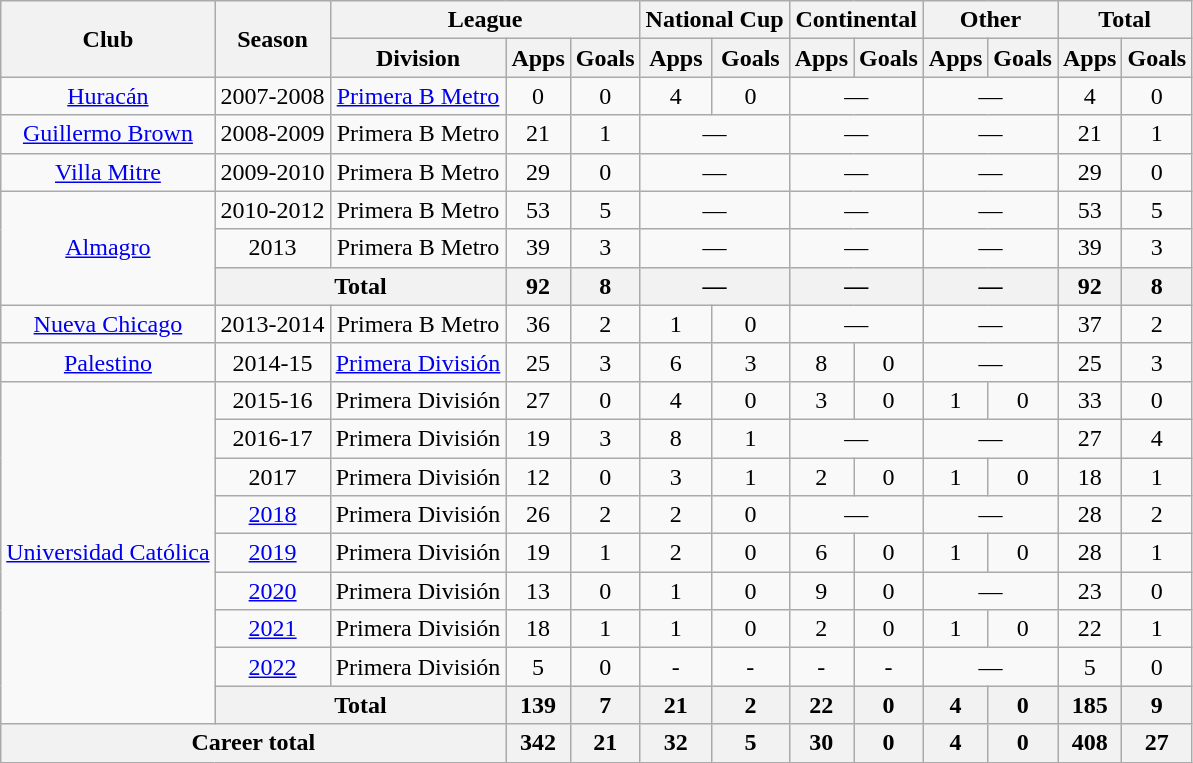<table class="wikitable" style="text-align: center;">
<tr>
<th rowspan="2">Club</th>
<th rowspan="2">Season</th>
<th colspan="3">League</th>
<th colspan="2">National Cup</th>
<th colspan="2">Continental</th>
<th colspan="2">Other</th>
<th colspan="2">Total</th>
</tr>
<tr>
<th>Division</th>
<th>Apps</th>
<th>Goals</th>
<th>Apps</th>
<th>Goals</th>
<th>Apps</th>
<th>Goals</th>
<th>Apps</th>
<th>Goals</th>
<th>Apps</th>
<th>Goals</th>
</tr>
<tr>
<td valign="center"><a href='#'>Huracán</a></td>
<td>2007-2008</td>
<td><a href='#'>Primera B Metro</a></td>
<td>0</td>
<td>0</td>
<td>4</td>
<td>0</td>
<td colspan="2">—</td>
<td colspan="2">—</td>
<td>4</td>
<td>0</td>
</tr>
<tr>
<td valign="center"><a href='#'>Guillermo Brown</a></td>
<td>2008-2009</td>
<td>Primera B Metro</td>
<td>21</td>
<td>1</td>
<td colspan="2">—</td>
<td colspan="2">—</td>
<td colspan="2">—</td>
<td>21</td>
<td>1</td>
</tr>
<tr>
<td valign="center"><a href='#'>Villa Mitre</a></td>
<td>2009-2010</td>
<td>Primera B Metro</td>
<td>29</td>
<td>0</td>
<td colspan="2">—</td>
<td colspan="2">—</td>
<td colspan="2">—</td>
<td>29</td>
<td>0</td>
</tr>
<tr>
<td rowspan="3" valign="center"><a href='#'>Almagro</a></td>
<td>2010-2012</td>
<td>Primera B Metro</td>
<td>53</td>
<td>5</td>
<td colspan="2">—</td>
<td colspan="2">—</td>
<td colspan="2">—</td>
<td>53</td>
<td>5</td>
</tr>
<tr>
<td>2013</td>
<td>Primera B Metro</td>
<td>39</td>
<td>3</td>
<td colspan="2">—</td>
<td colspan="2">—</td>
<td colspan="2">—</td>
<td>39</td>
<td>3</td>
</tr>
<tr>
<th colspan="2">Total</th>
<th>92</th>
<th>8</th>
<th colspan="2">—</th>
<th colspan="2">—</th>
<th colspan="2">—</th>
<th>92</th>
<th>8</th>
</tr>
<tr>
<td valign="center"><a href='#'>Nueva Chicago</a></td>
<td>2013-2014</td>
<td>Primera B Metro</td>
<td>36</td>
<td>2</td>
<td>1</td>
<td>0</td>
<td colspan="2">—</td>
<td colspan="2">—</td>
<td>37</td>
<td>2</td>
</tr>
<tr>
<td valign="center"><a href='#'>Palestino</a></td>
<td>2014-15</td>
<td><a href='#'>Primera División</a></td>
<td>25</td>
<td>3</td>
<td>6</td>
<td>3</td>
<td>8</td>
<td>0</td>
<td colspan="2">—</td>
<td>25</td>
<td>3</td>
</tr>
<tr>
<td rowspan="9" valign="center"><a href='#'>Universidad Católica</a></td>
<td>2015-16</td>
<td>Primera División</td>
<td>27</td>
<td>0</td>
<td>4</td>
<td>0</td>
<td>3</td>
<td>0</td>
<td>1</td>
<td>0</td>
<td>33</td>
<td>0</td>
</tr>
<tr>
<td>2016-17</td>
<td>Primera División</td>
<td>19</td>
<td>3</td>
<td>8</td>
<td>1</td>
<td colspan="2">—</td>
<td colspan="2">—</td>
<td>27</td>
<td>4</td>
</tr>
<tr>
<td>2017</td>
<td>Primera División</td>
<td>12</td>
<td>0</td>
<td>3</td>
<td>1</td>
<td>2</td>
<td>0</td>
<td>1</td>
<td>0</td>
<td>18</td>
<td>1</td>
</tr>
<tr>
<td><a href='#'>2018</a></td>
<td>Primera División</td>
<td>26</td>
<td>2</td>
<td>2</td>
<td>0</td>
<td colspan="2">—</td>
<td colspan="2">—</td>
<td>28</td>
<td>2</td>
</tr>
<tr>
<td><a href='#'>2019</a></td>
<td>Primera División</td>
<td>19</td>
<td>1</td>
<td>2</td>
<td>0</td>
<td>6</td>
<td>0</td>
<td>1</td>
<td>0</td>
<td>28</td>
<td>1</td>
</tr>
<tr>
<td><a href='#'>2020</a></td>
<td>Primera División</td>
<td>13</td>
<td>0</td>
<td>1</td>
<td>0</td>
<td>9</td>
<td>0</td>
<td colspan="2">—</td>
<td>23</td>
<td>0</td>
</tr>
<tr>
<td><a href='#'>2021</a></td>
<td>Primera División</td>
<td>18</td>
<td>1</td>
<td>1</td>
<td>0</td>
<td>2</td>
<td>0</td>
<td>1</td>
<td>0</td>
<td>22</td>
<td>1</td>
</tr>
<tr>
<td><a href='#'>2022</a></td>
<td>Primera División</td>
<td>5</td>
<td>0</td>
<td>-</td>
<td>-</td>
<td>-</td>
<td>-</td>
<td colspan="2">—</td>
<td>5</td>
<td>0</td>
</tr>
<tr>
<th colspan="2">Total</th>
<th>139</th>
<th>7</th>
<th>21</th>
<th>2</th>
<th>22</th>
<th>0</th>
<th>4</th>
<th>0</th>
<th>185</th>
<th>9</th>
</tr>
<tr>
<th colspan="3">Career total</th>
<th>342</th>
<th>21</th>
<th>32</th>
<th>5</th>
<th>30</th>
<th>0</th>
<th>4</th>
<th>0</th>
<th>408</th>
<th>27</th>
</tr>
</table>
